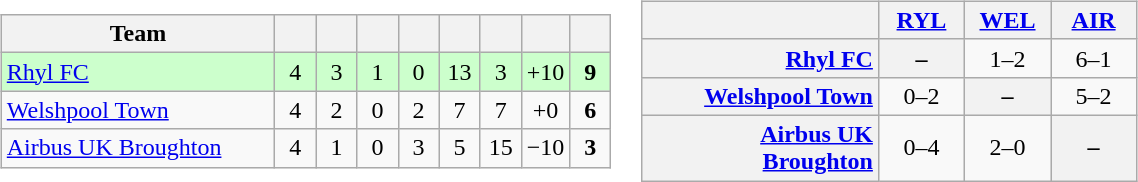<table>
<tr>
<td><br><table class="wikitable" style="text-align: center;">
<tr>
<th width=175>Team</th>
<th width=20></th>
<th width=20></th>
<th width=20></th>
<th width=20></th>
<th width=20></th>
<th width=20></th>
<th width=20></th>
<th width=20></th>
</tr>
<tr bgcolor="#ccffcc">
<td align=left><a href='#'>Rhyl FC</a></td>
<td>4</td>
<td>3</td>
<td>1</td>
<td>0</td>
<td>13</td>
<td>3</td>
<td>+10</td>
<td><strong>9</strong></td>
</tr>
<tr>
<td align=left><a href='#'>Welshpool Town</a></td>
<td>4</td>
<td>2</td>
<td>0</td>
<td>2</td>
<td>7</td>
<td>7</td>
<td>+0</td>
<td><strong>6</strong></td>
</tr>
<tr>
<td align=left><a href='#'>Airbus UK Broughton</a></td>
<td>4</td>
<td>1</td>
<td>0</td>
<td>3</td>
<td>5</td>
<td>15</td>
<td>−10</td>
<td><strong>3</strong></td>
</tr>
</table>
</td>
<td><br><table class="wikitable" style="text-align:center">
<tr>
<th width="150"> </th>
<th width="50"><a href='#'>RYL</a></th>
<th width="50"><a href='#'>WEL</a></th>
<th width="50"><a href='#'>AIR</a></th>
</tr>
<tr>
<th style="text-align:right;"><a href='#'>Rhyl FC</a></th>
<th>–</th>
<td title="Rhyl FC v Welshpool Town">1–2</td>
<td title="Rhyl FC v Airbus UK Broughton ">6–1</td>
</tr>
<tr>
<th style="text-align:right;"><a href='#'>Welshpool Town</a></th>
<td title="Welshpool Town v Rhyl FC">0–2</td>
<th>–</th>
<td title="Welshpool Town v Airbus UK Broughton">5–2</td>
</tr>
<tr>
<th style="text-align:right;"><a href='#'>Airbus UK Broughton</a></th>
<td title="Airbus UK Broughton v Rhyl FC">0–4</td>
<td title="Airbus UK Broughton v Welshpool Town">2–0</td>
<th>–</th>
</tr>
</table>
</td>
</tr>
</table>
